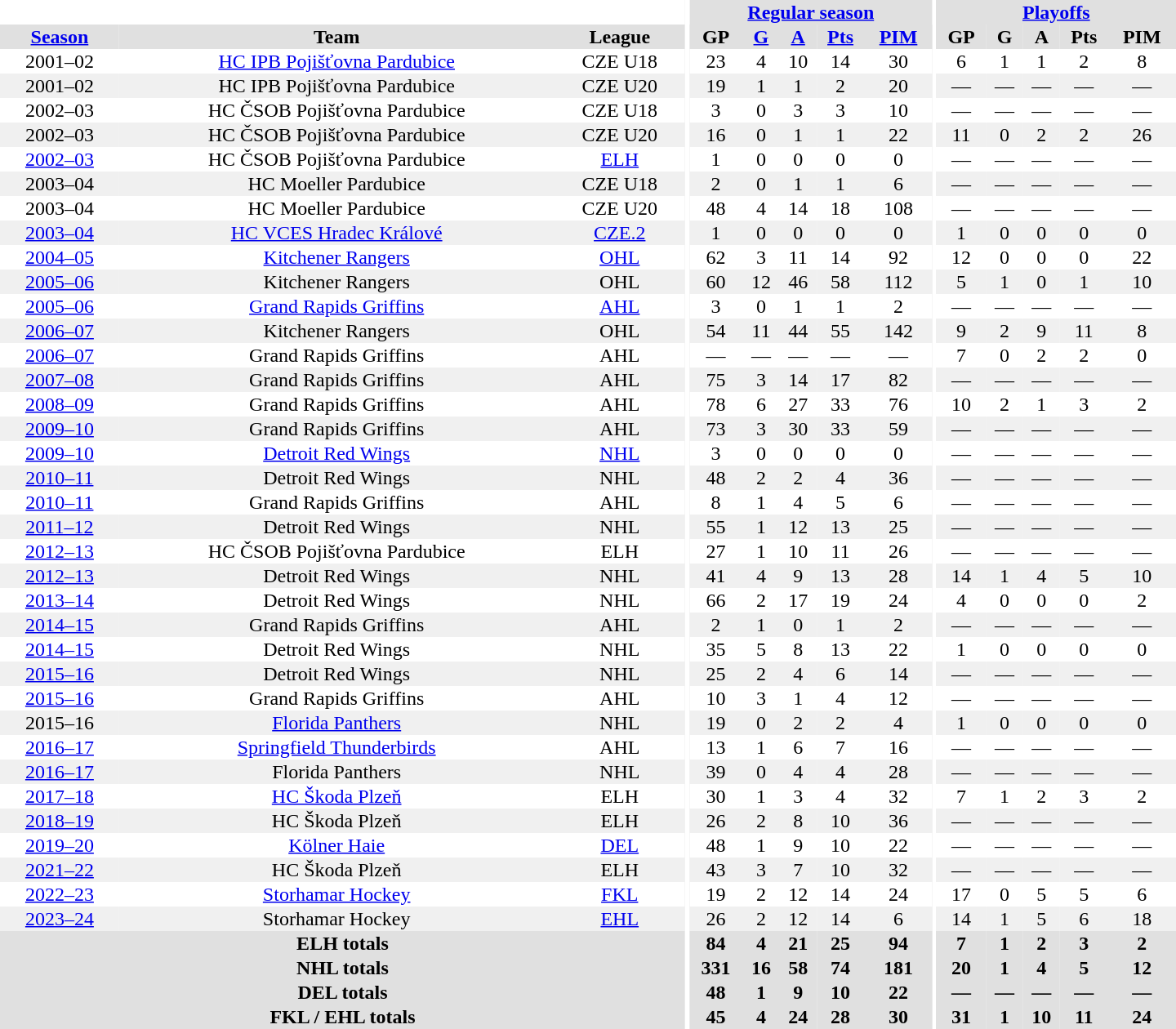<table border="0" cellpadding="1" cellspacing="0" style="text-align:center; width:60em">
<tr bgcolor="#e0e0e0">
<th colspan="3" bgcolor="#ffffff"></th>
<th rowspan="99" bgcolor="#ffffff"></th>
<th colspan="5"><a href='#'>Regular season</a></th>
<th rowspan="99" bgcolor="#ffffff"></th>
<th colspan="5"><a href='#'>Playoffs</a></th>
</tr>
<tr bgcolor="#e0e0e0">
<th><a href='#'>Season</a></th>
<th>Team</th>
<th>League</th>
<th>GP</th>
<th><a href='#'>G</a></th>
<th><a href='#'>A</a></th>
<th><a href='#'>Pts</a></th>
<th><a href='#'>PIM</a></th>
<th>GP</th>
<th>G</th>
<th>A</th>
<th>Pts</th>
<th>PIM</th>
</tr>
<tr>
<td>2001–02</td>
<td><a href='#'>HC IPB Pojišťovna Pardubice</a></td>
<td>CZE U18</td>
<td>23</td>
<td>4</td>
<td>10</td>
<td>14</td>
<td>30</td>
<td>6</td>
<td>1</td>
<td>1</td>
<td>2</td>
<td>8</td>
</tr>
<tr bgcolor="#f0f0f0">
<td>2001–02</td>
<td>HC IPB Pojišťovna Pardubice</td>
<td>CZE U20</td>
<td>19</td>
<td>1</td>
<td>1</td>
<td>2</td>
<td>20</td>
<td>—</td>
<td>—</td>
<td>—</td>
<td>—</td>
<td>—</td>
</tr>
<tr>
<td>2002–03</td>
<td>HC ČSOB Pojišťovna Pardubice</td>
<td>CZE U18</td>
<td>3</td>
<td>0</td>
<td>3</td>
<td>3</td>
<td>10</td>
<td>—</td>
<td>—</td>
<td>—</td>
<td>—</td>
<td>—</td>
</tr>
<tr bgcolor="#f0f0f0">
<td>2002–03</td>
<td>HC ČSOB Pojišťovna Pardubice</td>
<td>CZE U20</td>
<td>16</td>
<td>0</td>
<td>1</td>
<td>1</td>
<td>22</td>
<td>11</td>
<td>0</td>
<td>2</td>
<td>2</td>
<td>26</td>
</tr>
<tr>
<td><a href='#'>2002–03</a></td>
<td>HC ČSOB Pojišťovna Pardubice</td>
<td><a href='#'>ELH</a></td>
<td>1</td>
<td>0</td>
<td>0</td>
<td>0</td>
<td>0</td>
<td>—</td>
<td>—</td>
<td>—</td>
<td>—</td>
<td>—</td>
</tr>
<tr bgcolor="#f0f0f0">
<td>2003–04</td>
<td>HC Moeller Pardubice</td>
<td>CZE U18</td>
<td>2</td>
<td>0</td>
<td>1</td>
<td>1</td>
<td>6</td>
<td>—</td>
<td>—</td>
<td>—</td>
<td>—</td>
<td>—</td>
</tr>
<tr>
<td>2003–04</td>
<td>HC Moeller Pardubice</td>
<td>CZE U20</td>
<td>48</td>
<td>4</td>
<td>14</td>
<td>18</td>
<td>108</td>
<td>—</td>
<td>—</td>
<td>—</td>
<td>—</td>
<td>—</td>
</tr>
<tr bgcolor="#f0f0f0">
<td><a href='#'>2003–04</a></td>
<td><a href='#'>HC VCES Hradec Králové</a></td>
<td><a href='#'>CZE.2</a></td>
<td>1</td>
<td>0</td>
<td>0</td>
<td>0</td>
<td>0</td>
<td>1</td>
<td>0</td>
<td>0</td>
<td>0</td>
<td>0</td>
</tr>
<tr>
<td><a href='#'>2004–05</a></td>
<td><a href='#'>Kitchener Rangers</a></td>
<td><a href='#'>OHL</a></td>
<td>62</td>
<td>3</td>
<td>11</td>
<td>14</td>
<td>92</td>
<td>12</td>
<td>0</td>
<td>0</td>
<td>0</td>
<td>22</td>
</tr>
<tr bgcolor="#f0f0f0">
<td><a href='#'>2005–06</a></td>
<td>Kitchener Rangers</td>
<td>OHL</td>
<td>60</td>
<td>12</td>
<td>46</td>
<td>58</td>
<td>112</td>
<td>5</td>
<td>1</td>
<td>0</td>
<td>1</td>
<td>10</td>
</tr>
<tr>
<td><a href='#'>2005–06</a></td>
<td><a href='#'>Grand Rapids Griffins</a></td>
<td><a href='#'>AHL</a></td>
<td>3</td>
<td>0</td>
<td>1</td>
<td>1</td>
<td>2</td>
<td>—</td>
<td>—</td>
<td>—</td>
<td>—</td>
<td>—</td>
</tr>
<tr bgcolor="#f0f0f0">
<td><a href='#'>2006–07</a></td>
<td>Kitchener Rangers</td>
<td>OHL</td>
<td>54</td>
<td>11</td>
<td>44</td>
<td>55</td>
<td>142</td>
<td>9</td>
<td>2</td>
<td>9</td>
<td>11</td>
<td>8</td>
</tr>
<tr>
<td><a href='#'>2006–07</a></td>
<td>Grand Rapids Griffins</td>
<td>AHL</td>
<td>—</td>
<td>—</td>
<td>—</td>
<td>—</td>
<td>—</td>
<td>7</td>
<td>0</td>
<td>2</td>
<td>2</td>
<td>0</td>
</tr>
<tr bgcolor="#f0f0f0">
<td><a href='#'>2007–08</a></td>
<td>Grand Rapids Griffins</td>
<td>AHL</td>
<td>75</td>
<td>3</td>
<td>14</td>
<td>17</td>
<td>82</td>
<td>—</td>
<td>—</td>
<td>—</td>
<td>—</td>
<td>—</td>
</tr>
<tr>
<td><a href='#'>2008–09</a></td>
<td>Grand Rapids Griffins</td>
<td>AHL</td>
<td>78</td>
<td>6</td>
<td>27</td>
<td>33</td>
<td>76</td>
<td>10</td>
<td>2</td>
<td>1</td>
<td>3</td>
<td>2</td>
</tr>
<tr bgcolor="#f0f0f0">
<td><a href='#'>2009–10</a></td>
<td>Grand Rapids Griffins</td>
<td>AHL</td>
<td>73</td>
<td>3</td>
<td>30</td>
<td>33</td>
<td>59</td>
<td>—</td>
<td>—</td>
<td>—</td>
<td>—</td>
<td>—</td>
</tr>
<tr>
<td><a href='#'>2009–10</a></td>
<td><a href='#'>Detroit Red Wings</a></td>
<td><a href='#'>NHL</a></td>
<td>3</td>
<td>0</td>
<td>0</td>
<td>0</td>
<td>0</td>
<td>—</td>
<td>—</td>
<td>—</td>
<td>—</td>
<td>—</td>
</tr>
<tr bgcolor="#f0f0f0">
<td><a href='#'>2010–11</a></td>
<td>Detroit Red Wings</td>
<td>NHL</td>
<td>48</td>
<td>2</td>
<td>2</td>
<td>4</td>
<td>36</td>
<td>—</td>
<td>—</td>
<td>—</td>
<td>—</td>
<td>—</td>
</tr>
<tr>
<td><a href='#'>2010–11</a></td>
<td>Grand Rapids Griffins</td>
<td>AHL</td>
<td>8</td>
<td>1</td>
<td>4</td>
<td>5</td>
<td>6</td>
<td>—</td>
<td>—</td>
<td>—</td>
<td>—</td>
<td>—</td>
</tr>
<tr bgcolor="#f0f0f0">
<td><a href='#'>2011–12</a></td>
<td>Detroit Red Wings</td>
<td>NHL</td>
<td>55</td>
<td>1</td>
<td>12</td>
<td>13</td>
<td>25</td>
<td>—</td>
<td>—</td>
<td>—</td>
<td>—</td>
<td>—</td>
</tr>
<tr>
<td><a href='#'>2012–13</a></td>
<td>HC ČSOB Pojišťovna Pardubice</td>
<td>ELH</td>
<td>27</td>
<td>1</td>
<td>10</td>
<td>11</td>
<td>26</td>
<td>—</td>
<td>—</td>
<td>—</td>
<td>—</td>
<td>—</td>
</tr>
<tr bgcolor="#f0f0f0">
<td><a href='#'>2012–13</a></td>
<td>Detroit Red Wings</td>
<td>NHL</td>
<td>41</td>
<td>4</td>
<td>9</td>
<td>13</td>
<td>28</td>
<td>14</td>
<td>1</td>
<td>4</td>
<td>5</td>
<td>10</td>
</tr>
<tr>
<td><a href='#'>2013–14</a></td>
<td>Detroit Red Wings</td>
<td>NHL</td>
<td>66</td>
<td>2</td>
<td>17</td>
<td>19</td>
<td>24</td>
<td>4</td>
<td>0</td>
<td>0</td>
<td>0</td>
<td>2</td>
</tr>
<tr bgcolor="#f0f0f0">
<td><a href='#'>2014–15</a></td>
<td>Grand Rapids Griffins</td>
<td>AHL</td>
<td>2</td>
<td>1</td>
<td>0</td>
<td>1</td>
<td>2</td>
<td>—</td>
<td>—</td>
<td>—</td>
<td>—</td>
<td>—</td>
</tr>
<tr>
<td><a href='#'>2014–15</a></td>
<td>Detroit Red Wings</td>
<td>NHL</td>
<td>35</td>
<td>5</td>
<td>8</td>
<td>13</td>
<td>22</td>
<td>1</td>
<td>0</td>
<td>0</td>
<td>0</td>
<td>0</td>
</tr>
<tr bgcolor="#f0f0f0">
<td><a href='#'>2015–16</a></td>
<td>Detroit Red Wings</td>
<td>NHL</td>
<td>25</td>
<td>2</td>
<td>4</td>
<td>6</td>
<td>14</td>
<td>—</td>
<td>—</td>
<td>—</td>
<td>—</td>
<td>—</td>
</tr>
<tr>
<td><a href='#'>2015–16</a></td>
<td>Grand Rapids Griffins</td>
<td>AHL</td>
<td>10</td>
<td>3</td>
<td>1</td>
<td>4</td>
<td>12</td>
<td>—</td>
<td>—</td>
<td>—</td>
<td>—</td>
<td>—</td>
</tr>
<tr bgcolor="#f0f0f0">
<td>2015–16</td>
<td><a href='#'>Florida Panthers</a></td>
<td>NHL</td>
<td>19</td>
<td>0</td>
<td>2</td>
<td>2</td>
<td>4</td>
<td>1</td>
<td>0</td>
<td>0</td>
<td>0</td>
<td>0</td>
</tr>
<tr>
<td><a href='#'>2016–17</a></td>
<td><a href='#'>Springfield Thunderbirds</a></td>
<td>AHL</td>
<td>13</td>
<td>1</td>
<td>6</td>
<td>7</td>
<td>16</td>
<td>—</td>
<td>—</td>
<td>—</td>
<td>—</td>
<td>—</td>
</tr>
<tr bgcolor="#f0f0f0">
<td><a href='#'>2016–17</a></td>
<td>Florida Panthers</td>
<td>NHL</td>
<td>39</td>
<td>0</td>
<td>4</td>
<td>4</td>
<td>28</td>
<td>—</td>
<td>—</td>
<td>—</td>
<td>—</td>
<td>—</td>
</tr>
<tr>
<td><a href='#'>2017–18</a></td>
<td><a href='#'>HC Škoda Plzeň</a></td>
<td>ELH</td>
<td>30</td>
<td>1</td>
<td>3</td>
<td>4</td>
<td>32</td>
<td>7</td>
<td>1</td>
<td>2</td>
<td>3</td>
<td>2</td>
</tr>
<tr bgcolor="#f0f0f0">
<td><a href='#'>2018–19</a></td>
<td>HC Škoda Plzeň</td>
<td>ELH</td>
<td>26</td>
<td>2</td>
<td>8</td>
<td>10</td>
<td>36</td>
<td>—</td>
<td>—</td>
<td>—</td>
<td>—</td>
<td>—</td>
</tr>
<tr>
<td><a href='#'>2019–20</a></td>
<td><a href='#'>Kölner Haie</a></td>
<td><a href='#'>DEL</a></td>
<td>48</td>
<td>1</td>
<td>9</td>
<td>10</td>
<td>22</td>
<td>—</td>
<td>—</td>
<td>—</td>
<td>—</td>
<td>—</td>
</tr>
<tr bgcolor="#f0f0f0">
<td><a href='#'>2021–22</a></td>
<td>HC Škoda Plzeň</td>
<td>ELH</td>
<td>43</td>
<td>3</td>
<td>7</td>
<td>10</td>
<td>32</td>
<td>—</td>
<td>—</td>
<td>—</td>
<td>—</td>
<td>—</td>
</tr>
<tr>
<td><a href='#'>2022–23</a></td>
<td><a href='#'>Storhamar Hockey</a></td>
<td><a href='#'>FKL</a></td>
<td>19</td>
<td>2</td>
<td>12</td>
<td>14</td>
<td>24</td>
<td>17</td>
<td>0</td>
<td>5</td>
<td>5</td>
<td>6</td>
</tr>
<tr bgcolor="#f0f0f0">
<td><a href='#'>2023–24</a></td>
<td>Storhamar Hockey</td>
<td><a href='#'>EHL</a></td>
<td>26</td>
<td>2</td>
<td>12</td>
<td>14</td>
<td>6</td>
<td>14</td>
<td>1</td>
<td>5</td>
<td>6</td>
<td>18</td>
</tr>
<tr bgcolor="#e0e0e0">
<th colspan="3">ELH totals</th>
<th>84</th>
<th>4</th>
<th>21</th>
<th>25</th>
<th>94</th>
<th>7</th>
<th>1</th>
<th>2</th>
<th>3</th>
<th>2</th>
</tr>
<tr bgcolor="#e0e0e0">
<th colspan="3">NHL totals</th>
<th>331</th>
<th>16</th>
<th>58</th>
<th>74</th>
<th>181</th>
<th>20</th>
<th>1</th>
<th>4</th>
<th>5</th>
<th>12</th>
</tr>
<tr bgcolor="#e0e0e0">
<th colspan="3">DEL totals</th>
<th>48</th>
<th>1</th>
<th>9</th>
<th>10</th>
<th>22</th>
<th>—</th>
<th>—</th>
<th>—</th>
<th>—</th>
<th>—</th>
</tr>
<tr bgcolor="#e0e0e0">
<th colspan="3">FKL / EHL totals</th>
<th>45</th>
<th>4</th>
<th>24</th>
<th>28</th>
<th>30</th>
<th>31</th>
<th>1</th>
<th>10</th>
<th>11</th>
<th>24</th>
</tr>
</table>
